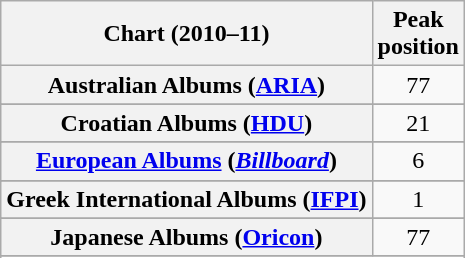<table class="wikitable sortable plainrowheaders" style="text-align:center">
<tr>
<th scope="col">Chart (2010–11)</th>
<th scope="col">Peak<br>position</th>
</tr>
<tr>
<th scope="row">Australian Albums (<a href='#'>ARIA</a>)</th>
<td>77</td>
</tr>
<tr>
</tr>
<tr>
</tr>
<tr>
</tr>
<tr>
<th scope="row">Croatian Albums (<a href='#'>HDU</a>)</th>
<td>21</td>
</tr>
<tr>
</tr>
<tr>
</tr>
<tr>
</tr>
<tr>
<th scope="row"><a href='#'>European Albums</a> (<em><a href='#'>Billboard</a></em>)</th>
<td>6</td>
</tr>
<tr>
</tr>
<tr>
</tr>
<tr>
</tr>
<tr>
<th scope="row">Greek International Albums (<a href='#'>IFPI</a>)</th>
<td>1</td>
</tr>
<tr>
</tr>
<tr>
</tr>
<tr>
<th scope="row">Japanese Albums (<a href='#'>Oricon</a>)</th>
<td>77</td>
</tr>
<tr>
</tr>
<tr>
</tr>
<tr>
</tr>
<tr>
</tr>
<tr>
</tr>
<tr>
</tr>
</table>
